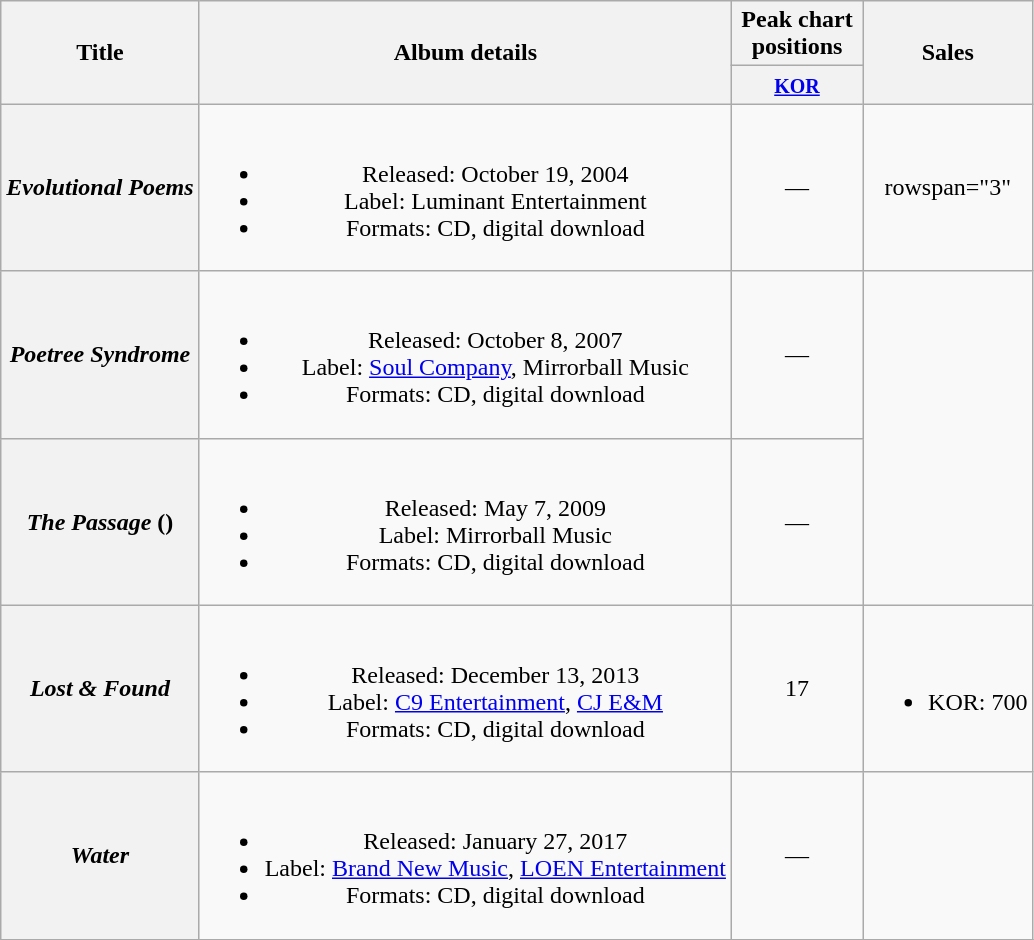<table class="wikitable plainrowheaders" style="text-align:center;">
<tr>
<th scope="col" rowspan="2">Title</th>
<th scope="col" rowspan="2">Album details</th>
<th scope="col" colspan="1" style="width:5em;">Peak chart positions</th>
<th scope="col" rowspan="2">Sales</th>
</tr>
<tr>
<th><small><a href='#'>KOR</a></small><br></th>
</tr>
<tr>
<th scope="row"><em>Evolutional Poems</em></th>
<td><br><ul><li>Released: October 19, 2004</li><li>Label: Luminant Entertainment</li><li>Formats: CD, digital download</li></ul></td>
<td>—</td>
<td>rowspan="3" </td>
</tr>
<tr>
<th scope="row"><em>Poetree Syndrome</em></th>
<td><br><ul><li>Released: October 8, 2007</li><li>Label: <a href='#'>Soul Company</a>, Mirrorball Music</li><li>Formats: CD, digital download</li></ul></td>
<td>—</td>
</tr>
<tr>
<th scope="row"><em>The Passage</em> ()</th>
<td><br><ul><li>Released: May 7, 2009</li><li>Label: Mirrorball Music</li><li>Formats: CD, digital download</li></ul></td>
<td>—</td>
</tr>
<tr>
<th scope="row"><em>Lost & Found</em></th>
<td><br><ul><li>Released: December 13, 2013</li><li>Label: <a href='#'>C9 Entertainment</a>, <a href='#'>CJ E&M</a></li><li>Formats: CD, digital download</li></ul></td>
<td>17</td>
<td><br><ul><li>KOR: 700</li></ul></td>
</tr>
<tr>
<th scope="row"><em>Water</em></th>
<td><br><ul><li>Released: January 27, 2017</li><li>Label: <a href='#'>Brand New Music</a>, <a href='#'>LOEN Entertainment</a></li><li>Formats: CD, digital download</li></ul></td>
<td>—</td>
<td></td>
</tr>
<tr>
</tr>
</table>
